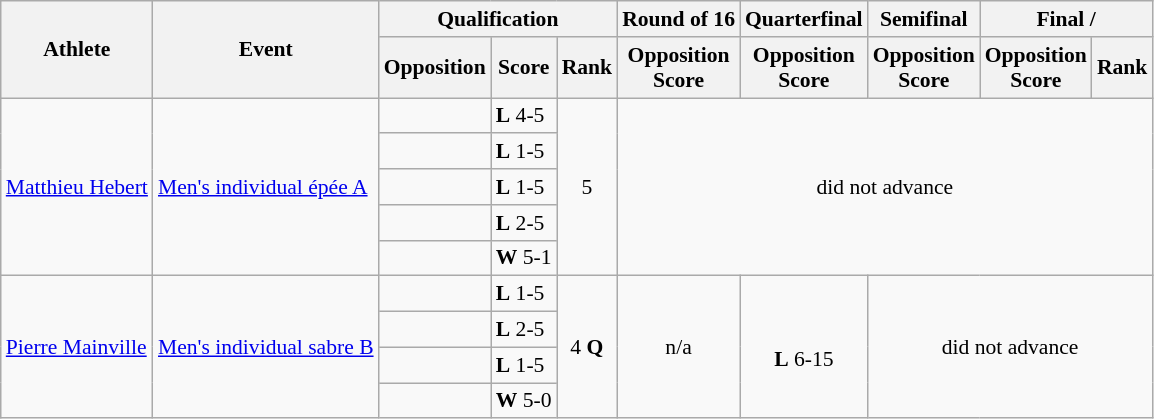<table class=wikitable style="font-size:90%">
<tr>
<th rowspan="2">Athlete</th>
<th rowspan="2">Event</th>
<th colspan="3">Qualification</th>
<th>Round of 16</th>
<th>Quarterfinal</th>
<th>Semifinal</th>
<th colspan="2">Final / </th>
</tr>
<tr>
<th>Opposition</th>
<th>Score</th>
<th>Rank</th>
<th>Opposition<br>Score</th>
<th>Opposition<br>Score</th>
<th>Opposition<br>Score</th>
<th>Opposition<br>Score</th>
<th>Rank</th>
</tr>
<tr align=center>
<td align=left rowspan=5><a href='#'>Matthieu Hebert</a></td>
<td align=left rowspan=5><a href='#'>Men's individual épée A</a></td>
<td align=left></td>
<td align=left><strong>L</strong> 4-5</td>
<td rowspan=5>5</td>
<td rowspan=5 colspan=5>did not advance</td>
</tr>
<tr>
<td></td>
<td><strong>L</strong> 1-5</td>
</tr>
<tr>
<td></td>
<td><strong>L</strong> 1-5</td>
</tr>
<tr>
<td></td>
<td><strong>L</strong> 2-5</td>
</tr>
<tr>
<td></td>
<td><strong>W</strong> 5-1</td>
</tr>
<tr align=center>
<td align=left rowspan=4><a href='#'>Pierre Mainville</a></td>
<td align=left rowspan=4><a href='#'>Men's individual sabre B</a></td>
<td align=left></td>
<td align=left><strong>L</strong> 1-5</td>
<td rowspan=4>4 <strong>Q</strong></td>
<td rowspan=4>n/a</td>
<td rowspan=4><br> <strong>L</strong> 6-15</td>
<td rowspan=4 colspan=3>did not advance</td>
</tr>
<tr>
<td></td>
<td><strong>L</strong> 2-5</td>
</tr>
<tr>
<td></td>
<td><strong>L</strong> 1-5</td>
</tr>
<tr>
<td></td>
<td><strong>W</strong> 5-0</td>
</tr>
</table>
